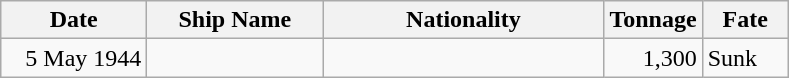<table class="wikitable sortable">
<tr>
<th width="90px">Date</th>
<th width="110px">Ship Name</th>
<th width="180px">Nationality</th>
<th width="25px">Tonnage</th>
<th width="50px">Fate</th>
</tr>
<tr>
<td align="right">5 May 1944</td>
<td align="left"></td>
<td align="left"></td>
<td align="right">1,300</td>
<td align="left">Sunk</td>
</tr>
</table>
